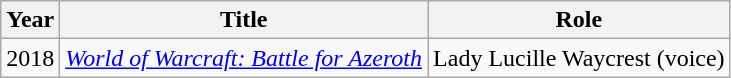<table class="wikitable unsortable">
<tr>
<th>Year</th>
<th>Title</th>
<th>Role</th>
</tr>
<tr>
<td>2018</td>
<td><em><a href='#'>World of Warcraft: Battle for Azeroth</a></em></td>
<td>Lady Lucille Waycrest (voice)</td>
</tr>
</table>
